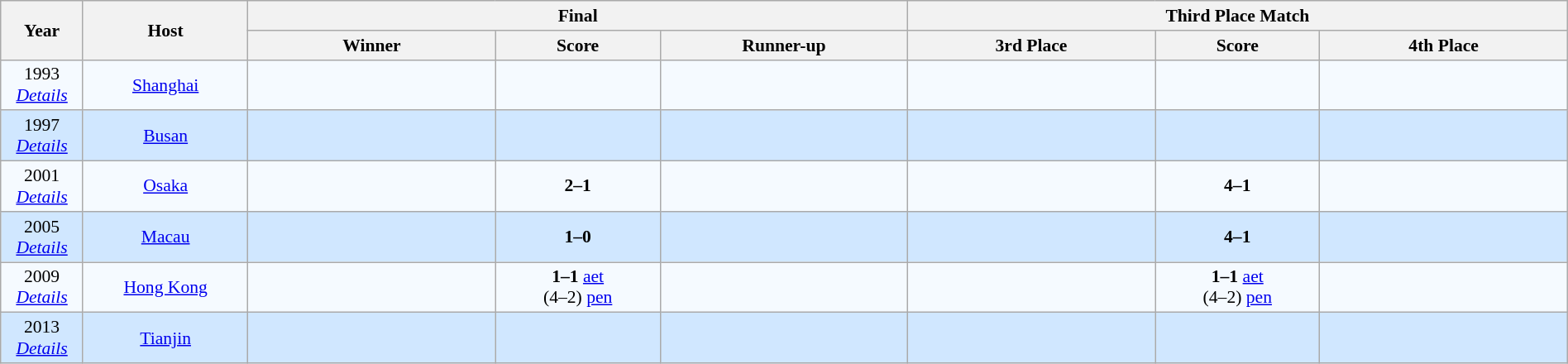<table class="wikitable" style="font-size: 90%; text-align: center; width: 100%;">
<tr>
<th rowspan="2" width="5%">Year</th>
<th rowspan="2" width="10%">Host</th>
<th colspan="3">Final</th>
<th colspan="3">Third Place Match</th>
</tr>
<tr>
<th width="15%">Winner</th>
<th width="10%">Score</th>
<th width="15%">Runner-up</th>
<th width="15%">3rd Place</th>
<th width="10%">Score</th>
<th width="15%">4th Place</th>
</tr>
<tr align=center bgcolor=#F5FAFF>
<td>1993<br><em><a href='#'>Details</a></em></td>
<td> <a href='#'>Shanghai</a></td>
<td><strong></strong></td>
<td></td>
<td></td>
<td></td>
<td></td>
<td></td>
</tr>
<tr align=center bgcolor=#D0E7FF>
<td>1997<br><em><a href='#'>Details</a></em></td>
<td> <a href='#'>Busan</a></td>
<td><strong></strong></td>
<td></td>
<td></td>
<td></td>
<td></td>
<td></td>
</tr>
<tr align=center bgcolor=#F5FAFF>
<td>2001<br><em><a href='#'>Details</a></em></td>
<td> <a href='#'>Osaka</a></td>
<td><strong></strong></td>
<td><strong>2–1</strong></td>
<td></td>
<td></td>
<td><strong>4–1</strong></td>
<td></td>
</tr>
<tr align=center bgcolor=#D0E7FF>
<td>2005<br><em><a href='#'>Details</a></em></td>
<td> <a href='#'>Macau</a></td>
<td><strong></strong></td>
<td><strong>1–0</strong></td>
<td></td>
<td></td>
<td><strong>4–1</strong></td>
<td></td>
</tr>
<tr align=center bgcolor=#F5FAFF>
<td>2009<br><em><a href='#'>Details</a></em></td>
<td> <a href='#'>Hong Kong</a></td>
<td><strong></strong></td>
<td><strong>1–1</strong> <a href='#'>aet</a><br>(4–2) <a href='#'>pen</a></td>
<td></td>
<td></td>
<td><strong>1–1</strong> <a href='#'>aet</a><br>(4–2) <a href='#'>pen</a></td>
<td></td>
</tr>
<tr align=center bgcolor=#D0E7FF>
<td>2013<br><em><a href='#'>Details</a></em></td>
<td> <a href='#'>Tianjin</a></td>
<td><strong></strong></td>
<td></td>
<td></td>
<td></td>
<td></td>
<td></td>
</tr>
</table>
